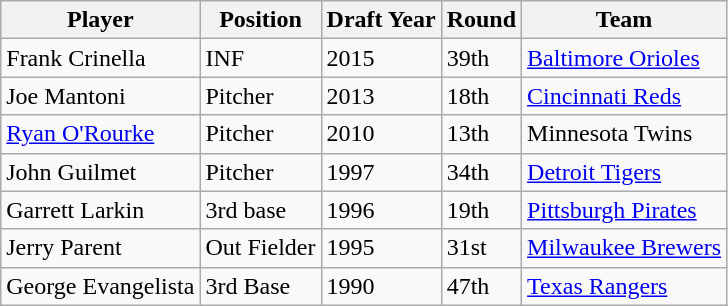<table class="wikitable sortable">
<tr>
<th>Player</th>
<th>Position</th>
<th>Draft Year</th>
<th>Round</th>
<th>Team</th>
</tr>
<tr>
<td>Frank Crinella</td>
<td>INF</td>
<td>2015</td>
<td>39th</td>
<td><a href='#'>Baltimore Orioles</a></td>
</tr>
<tr>
<td>Joe Mantoni</td>
<td>Pitcher</td>
<td>2013</td>
<td>18th</td>
<td><a href='#'>Cincinnati Reds</a></td>
</tr>
<tr>
<td><a href='#'>Ryan O'Rourke</a></td>
<td>Pitcher</td>
<td>2010</td>
<td>13th</td>
<td>Minnesota Twins</td>
</tr>
<tr>
<td>John Guilmet</td>
<td>Pitcher</td>
<td>1997</td>
<td>34th</td>
<td><a href='#'>Detroit Tigers</a></td>
</tr>
<tr>
<td>Garrett Larkin</td>
<td>3rd base</td>
<td>1996</td>
<td>19th</td>
<td><a href='#'>Pittsburgh Pirates</a></td>
</tr>
<tr>
<td>Jerry Parent</td>
<td>Out Fielder</td>
<td>1995</td>
<td>31st</td>
<td><a href='#'>Milwaukee Brewers</a></td>
</tr>
<tr>
<td>George Evangelista</td>
<td>3rd Base</td>
<td>1990</td>
<td>47th</td>
<td><a href='#'>Texas Rangers</a></td>
</tr>
</table>
